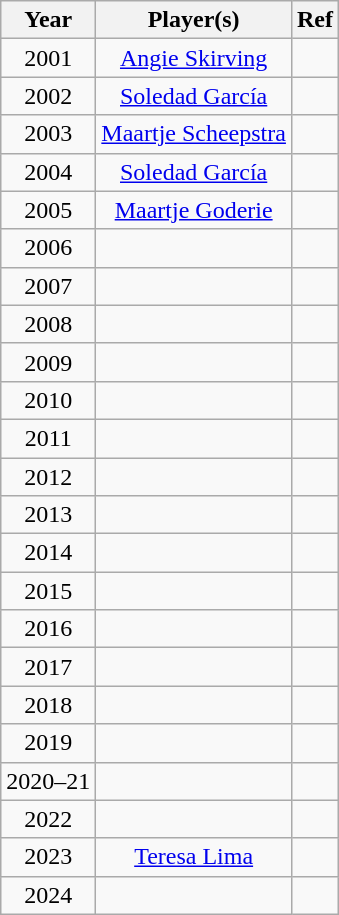<table class=wikitable style="text-align:center;">
<tr>
<th>Year</th>
<th>Player(s)</th>
<th>Ref</th>
</tr>
<tr>
<td>2001</td>
<td> <a href='#'>Angie Skirving</a></td>
<td></td>
</tr>
<tr>
<td>2002</td>
<td> <a href='#'>Soledad García</a></td>
<td></td>
</tr>
<tr>
<td>2003</td>
<td> <a href='#'>Maartje Scheepstra</a></td>
<td></td>
</tr>
<tr>
<td>2004</td>
<td> <a href='#'>Soledad García</a></td>
<td></td>
</tr>
<tr>
<td>2005</td>
<td> <a href='#'>Maartje Goderie</a></td>
<td></td>
</tr>
<tr>
<td>2006</td>
<td></td>
<td></td>
</tr>
<tr>
<td>2007</td>
<td></td>
<td></td>
</tr>
<tr>
<td>2008</td>
<td></td>
<td></td>
</tr>
<tr>
<td>2009</td>
<td></td>
<td></td>
</tr>
<tr>
<td>2010</td>
<td></td>
<td></td>
</tr>
<tr>
<td>2011</td>
<td></td>
<td></td>
</tr>
<tr>
<td>2012</td>
<td></td>
<td></td>
</tr>
<tr>
<td>2013</td>
<td></td>
<td></td>
</tr>
<tr>
<td>2014</td>
<td></td>
<td></td>
</tr>
<tr>
<td>2015</td>
<td></td>
<td></td>
</tr>
<tr>
<td>2016</td>
<td></td>
<td></td>
</tr>
<tr>
<td>2017</td>
<td></td>
<td></td>
</tr>
<tr>
<td>2018</td>
<td></td>
<td></td>
</tr>
<tr>
<td>2019</td>
<td></td>
<td></td>
</tr>
<tr>
<td>2020–21</td>
<td></td>
<td></td>
</tr>
<tr>
<td>2022</td>
<td></td>
<td></td>
</tr>
<tr>
<td>2023</td>
<td> <a href='#'>Teresa Lima</a></td>
<td></td>
</tr>
<tr>
<td>2024</td>
<td></td>
<td></td>
</tr>
</table>
